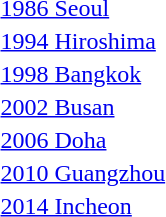<table>
<tr>
<td rowspan=2><a href='#'>1986 Seoul</a></td>
<td rowspan=2></td>
<td rowspan=2></td>
<td></td>
</tr>
<tr>
<td></td>
</tr>
<tr>
<td rowspan=2><a href='#'>1994 Hiroshima</a></td>
<td rowspan=2></td>
<td rowspan=2></td>
<td></td>
</tr>
<tr>
<td></td>
</tr>
<tr>
<td rowspan=2><a href='#'>1998 Bangkok</a></td>
<td rowspan=2></td>
<td rowspan=2></td>
<td></td>
</tr>
<tr>
<td></td>
</tr>
<tr>
<td rowspan=2><a href='#'>2002 Busan</a></td>
<td rowspan=2></td>
<td rowspan=2></td>
<td></td>
</tr>
<tr>
<td></td>
</tr>
<tr>
<td rowspan=2><a href='#'>2006 Doha</a></td>
<td rowspan=2></td>
<td rowspan=2></td>
<td></td>
</tr>
<tr>
<td></td>
</tr>
<tr>
<td rowspan=2><a href='#'>2010 Guangzhou</a></td>
<td rowspan=2></td>
<td rowspan=2></td>
<td></td>
</tr>
<tr>
<td></td>
</tr>
<tr>
<td rowspan=2><a href='#'>2014 Incheon</a></td>
<td rowspan=2></td>
<td rowspan=2></td>
<td></td>
</tr>
<tr>
<td></td>
</tr>
</table>
